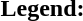<table class="toccolours" style="font-size:100%; white-space:nowrap;">
<tr>
<td><strong>Legend:</strong></td>
</tr>
<tr>
<td></td>
</tr>
<tr>
<td></td>
</tr>
</table>
